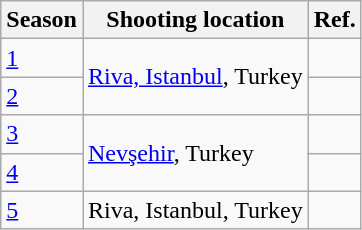<table class="wikitable">
<tr>
<th>Season</th>
<th>Shooting location</th>
<th>Ref.</th>
</tr>
<tr>
<td><a href='#'>1</a></td>
<td rowspan="2"><a href='#'>Riva, Istanbul</a>, Turkey</td>
<td style = "text-align: center;"></td>
</tr>
<tr>
<td><a href='#'>2</a></td>
<td></td>
</tr>
<tr>
<td><a href='#'>3</a></td>
<td rowspan="2"><a href='#'>Nevşehir</a>, Turkey</td>
<td style = "text-align: center;"></td>
</tr>
<tr>
<td><a href='#'>4</a></td>
<td style = "text-align: center;"></td>
</tr>
<tr>
<td><a href='#'>5</a></td>
<td>Riva, Istanbul, Turkey</td>
<td></td>
</tr>
</table>
